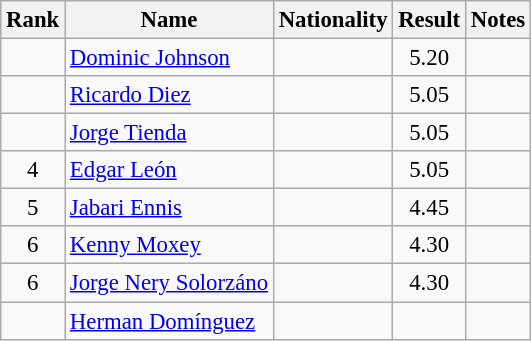<table class="wikitable sortable" style="text-align:center;font-size:95%">
<tr>
<th>Rank</th>
<th>Name</th>
<th>Nationality</th>
<th>Result</th>
<th>Notes</th>
</tr>
<tr>
<td></td>
<td align=left><a href='#'>Dominic Johnson</a></td>
<td align=left></td>
<td>5.20</td>
<td></td>
</tr>
<tr>
<td></td>
<td align=left><a href='#'>Ricardo Diez</a></td>
<td align=left></td>
<td>5.05</td>
<td></td>
</tr>
<tr>
<td></td>
<td align=left><a href='#'>Jorge Tienda</a></td>
<td align=left></td>
<td>5.05</td>
<td></td>
</tr>
<tr>
<td>4</td>
<td align=left><a href='#'>Edgar León</a></td>
<td align=left></td>
<td>5.05</td>
<td></td>
</tr>
<tr>
<td>5</td>
<td align=left><a href='#'>Jabari Ennis</a></td>
<td align=left></td>
<td>4.45</td>
<td></td>
</tr>
<tr>
<td>6</td>
<td align=left><a href='#'>Kenny Moxey</a></td>
<td align=left></td>
<td>4.30</td>
<td></td>
</tr>
<tr>
<td>6</td>
<td align=left><a href='#'>Jorge Nery Solorzáno</a></td>
<td align=left></td>
<td>4.30</td>
<td></td>
</tr>
<tr>
<td></td>
<td align=left><a href='#'>Herman Domínguez</a></td>
<td align=left></td>
<td></td>
<td></td>
</tr>
</table>
